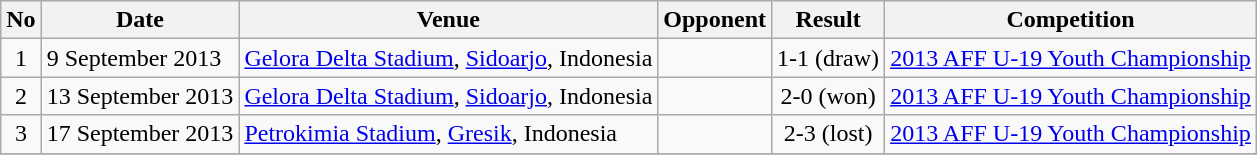<table class="wikitable">
<tr>
<th>No</th>
<th>Date</th>
<th>Venue</th>
<th>Opponent</th>
<th>Result</th>
<th>Competition</th>
</tr>
<tr>
<td align=center>1</td>
<td>9 September 2013</td>
<td><a href='#'>Gelora Delta Stadium</a>, <a href='#'>Sidoarjo</a>, Indonesia</td>
<td></td>
<td align=center>1-1 (draw)</td>
<td><a href='#'>2013 AFF U-19 Youth Championship</a></td>
</tr>
<tr>
<td align=center>2</td>
<td>13 September 2013</td>
<td><a href='#'>Gelora Delta Stadium</a>, <a href='#'>Sidoarjo</a>, Indonesia</td>
<td></td>
<td align=center>2-0 (won)</td>
<td><a href='#'>2013 AFF U-19 Youth Championship</a></td>
</tr>
<tr>
<td align=center>3</td>
<td>17 September 2013</td>
<td><a href='#'>Petrokimia Stadium</a>, <a href='#'>Gresik</a>, Indonesia</td>
<td></td>
<td align=center>2-3 (lost)</td>
<td><a href='#'>2013 AFF U-19 Youth Championship</a></td>
</tr>
<tr>
</tr>
</table>
